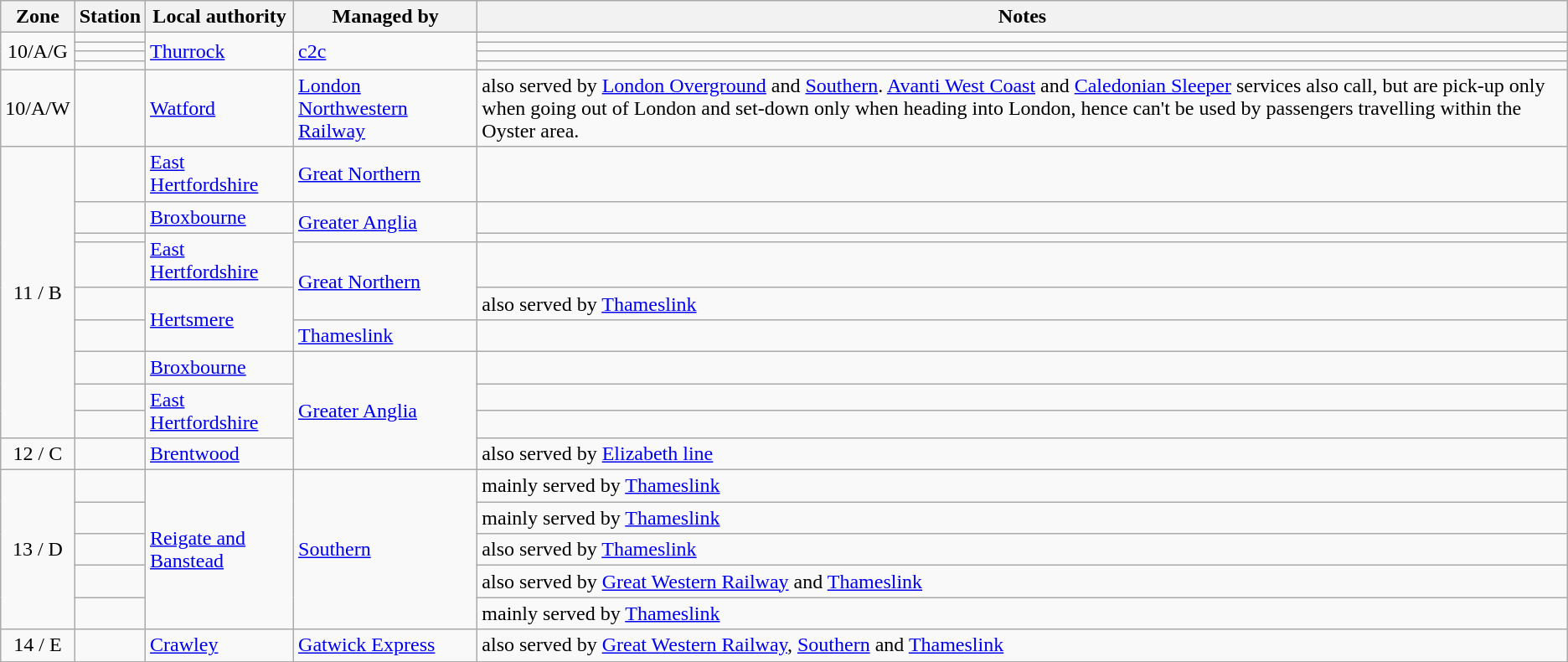<table class="wikitable sortable">
<tr>
<th>Zone</th>
<th>Station</th>
<th>Local authority</th>
<th>Managed by</th>
<th>Notes</th>
</tr>
<tr>
<td rowspan="4" align="center">10/A/G</td>
<td></td>
<td rowspan="4"><a href='#'>Thurrock</a></td>
<td rowspan="4"><a href='#'>c2c</a></td>
<td></td>
</tr>
<tr>
<td></td>
<td></td>
</tr>
<tr>
<td></td>
<td></td>
</tr>
<tr>
<td></td>
<td></td>
</tr>
<tr>
<td align="center">10/A/W</td>
<td></td>
<td><a href='#'>Watford</a></td>
<td><a href='#'>London Northwestern Railway</a></td>
<td>also served by <a href='#'>London Overground</a> and <a href='#'>Southern</a>. <a href='#'>Avanti West Coast</a> and <a href='#'>Caledonian Sleeper</a> services also call, but are pick-up only when going out of London and set-down only when heading into London, hence can't be used by passengers travelling within the Oyster area.</td>
</tr>
<tr>
<td rowspan="9" align="center">11 / B</td>
<td></td>
<td><a href='#'>East Hertfordshire</a></td>
<td><a href='#'>Great Northern</a></td>
<td></td>
</tr>
<tr>
<td></td>
<td><a href='#'>Broxbourne</a></td>
<td rowspan="2"><a href='#'>Greater Anglia</a></td>
<td></td>
</tr>
<tr>
<td></td>
<td rowspan="2"><a href='#'>East Hertfordshire</a></td>
<td></td>
</tr>
<tr>
<td></td>
<td rowspan="2"><a href='#'>Great Northern</a></td>
<td></td>
</tr>
<tr>
<td></td>
<td rowspan="2"><a href='#'>Hertsmere</a></td>
<td>also served by <a href='#'>Thameslink</a></td>
</tr>
<tr>
<td></td>
<td><a href='#'>Thameslink</a></td>
<td></td>
</tr>
<tr>
<td></td>
<td><a href='#'>Broxbourne</a></td>
<td rowspan="4"><a href='#'>Greater Anglia</a></td>
<td></td>
</tr>
<tr>
<td></td>
<td rowspan="2"><a href='#'>East Hertfordshire</a></td>
<td></td>
</tr>
<tr>
<td></td>
<td></td>
</tr>
<tr>
<td align="center">12 / C</td>
<td></td>
<td><a href='#'>Brentwood</a></td>
<td>also served by <a href='#'>Elizabeth line</a></td>
</tr>
<tr>
<td rowspan="5" align="center">13 / D</td>
<td></td>
<td rowspan="5"><a href='#'>Reigate and Banstead</a></td>
<td rowspan="5"><a href='#'>Southern</a></td>
<td>mainly served by <a href='#'>Thameslink</a></td>
</tr>
<tr>
<td></td>
<td>mainly served by <a href='#'>Thameslink</a></td>
</tr>
<tr>
<td></td>
<td>also served by <a href='#'>Thameslink</a></td>
</tr>
<tr>
<td></td>
<td>also served by <a href='#'>Great Western Railway</a> and <a href='#'>Thameslink</a></td>
</tr>
<tr>
<td></td>
<td>mainly served by <a href='#'>Thameslink</a></td>
</tr>
<tr>
<td align="center">14 / E</td>
<td></td>
<td><a href='#'>Crawley</a></td>
<td><a href='#'>Gatwick Express</a></td>
<td>also served by <a href='#'>Great Western Railway</a>, <a href='#'>Southern</a> and <a href='#'>Thameslink</a></td>
</tr>
</table>
